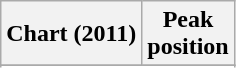<table class="wikitable sortable">
<tr>
<th align="left">Chart (2011)</th>
<th align="center">Peak<br>position</th>
</tr>
<tr>
</tr>
<tr>
</tr>
<tr>
</tr>
<tr>
</tr>
</table>
